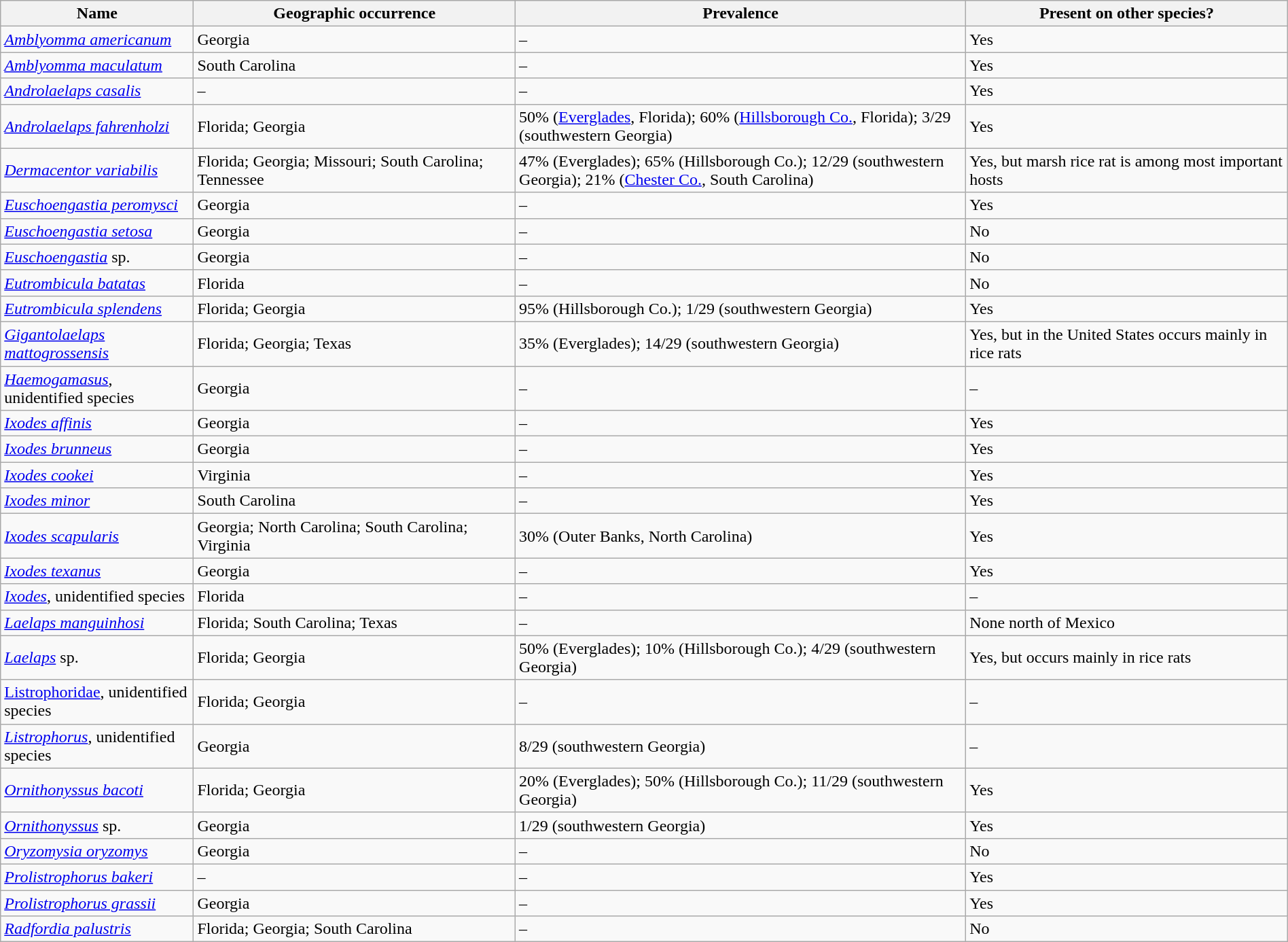<table class="wikitable" style="width: 100%">
<tr>
<th width="15%">Name</th>
<th width="25%">Geographic occurrence</th>
<th width="35%">Prevalence</th>
<th width="25%">Present on other species?</th>
</tr>
<tr>
<td><em><a href='#'>Amblyomma americanum</a></em></td>
<td>Georgia</td>
<td>–</td>
<td>Yes</td>
</tr>
<tr>
<td><em><a href='#'>Amblyomma maculatum</a></em></td>
<td>South Carolina</td>
<td>–</td>
<td>Yes</td>
</tr>
<tr>
<td><em><a href='#'>Androlaelaps casalis</a></em></td>
<td>–</td>
<td>–</td>
<td>Yes</td>
</tr>
<tr>
<td><em><a href='#'>Androlaelaps fahrenholzi</a></em></td>
<td>Florida; Georgia</td>
<td>50% (<a href='#'>Everglades</a>, Florida); 60% (<a href='#'>Hillsborough Co.</a>, Florida); 3/29 (southwestern Georgia)</td>
<td>Yes</td>
</tr>
<tr>
<td><em><a href='#'>Dermacentor variabilis</a></em></td>
<td>Florida; Georgia; Missouri; South Carolina; Tennessee</td>
<td>47% (Everglades); 65% (Hillsborough Co.); 12/29 (southwestern Georgia); 21% (<a href='#'>Chester Co.</a>, South Carolina)</td>
<td>Yes, but marsh rice rat is among most important hosts</td>
</tr>
<tr>
<td><em><a href='#'>Euschoengastia peromysci</a></em></td>
<td>Georgia</td>
<td>–</td>
<td>Yes</td>
</tr>
<tr>
<td><em><a href='#'>Euschoengastia setosa</a></em></td>
<td>Georgia</td>
<td>–</td>
<td>No</td>
</tr>
<tr>
<td><em><a href='#'>Euschoengastia</a></em> sp.</td>
<td>Georgia</td>
<td>–</td>
<td>No</td>
</tr>
<tr>
<td><em><a href='#'>Eutrombicula batatas</a></em></td>
<td>Florida</td>
<td>–</td>
<td>No</td>
</tr>
<tr>
<td><em><a href='#'>Eutrombicula splendens</a></em></td>
<td>Florida; Georgia</td>
<td>95% (Hillsborough Co.); 1/29 (southwestern Georgia)</td>
<td>Yes</td>
</tr>
<tr>
<td><em><a href='#'>Gigantolaelaps mattogrossensis</a></em></td>
<td>Florida; Georgia; Texas</td>
<td>35% (Everglades); 14/29 (southwestern Georgia)</td>
<td>Yes, but in the United States occurs mainly in rice rats</td>
</tr>
<tr>
<td><em><a href='#'>Haemogamasus</a></em>, unidentified species</td>
<td>Georgia</td>
<td>–</td>
<td>–</td>
</tr>
<tr>
<td><em><a href='#'>Ixodes affinis</a></em></td>
<td>Georgia</td>
<td>–</td>
<td>Yes</td>
</tr>
<tr>
<td><em><a href='#'>Ixodes brunneus</a></em></td>
<td>Georgia</td>
<td>–</td>
<td>Yes</td>
</tr>
<tr>
<td><em><a href='#'>Ixodes cookei</a></em></td>
<td>Virginia</td>
<td>–</td>
<td>Yes</td>
</tr>
<tr>
<td><em><a href='#'>Ixodes minor</a></em></td>
<td>South Carolina</td>
<td>–</td>
<td>Yes</td>
</tr>
<tr>
<td><em><a href='#'>Ixodes scapularis</a></em></td>
<td>Georgia; North Carolina; South Carolina; Virginia</td>
<td>30% (Outer Banks, North Carolina)</td>
<td>Yes</td>
</tr>
<tr>
<td><em><a href='#'>Ixodes texanus</a></em></td>
<td>Georgia</td>
<td>–</td>
<td>Yes</td>
</tr>
<tr>
<td><em><a href='#'>Ixodes</a></em>, unidentified species</td>
<td>Florida</td>
<td>–</td>
<td>–</td>
</tr>
<tr>
<td><em><a href='#'>Laelaps manguinhosi</a></em></td>
<td>Florida; South Carolina; Texas</td>
<td>–</td>
<td>None north of Mexico</td>
</tr>
<tr>
<td><em><a href='#'>Laelaps</a></em> sp.</td>
<td>Florida; Georgia</td>
<td>50% (Everglades); 10% (Hillsborough Co.); 4/29 (southwestern Georgia)</td>
<td>Yes, but occurs mainly in rice rats</td>
</tr>
<tr>
<td><a href='#'>Listrophoridae</a>, unidentified species</td>
<td>Florida; Georgia</td>
<td>–</td>
<td>–</td>
</tr>
<tr>
<td><em><a href='#'>Listrophorus</a></em>, unidentified species</td>
<td>Georgia</td>
<td>8/29 (southwestern Georgia)</td>
<td>–</td>
</tr>
<tr>
<td><em><a href='#'>Ornithonyssus bacoti</a></em></td>
<td>Florida; Georgia</td>
<td>20% (Everglades); 50% (Hillsborough Co.); 11/29 (southwestern Georgia)</td>
<td>Yes</td>
</tr>
<tr>
<td><em><a href='#'>Ornithonyssus</a></em> sp.</td>
<td>Georgia</td>
<td>1/29 (southwestern Georgia)</td>
<td>Yes</td>
</tr>
<tr>
<td><em><a href='#'>Oryzomysia oryzomys</a></em></td>
<td>Georgia</td>
<td>–</td>
<td>No</td>
</tr>
<tr>
<td><em><a href='#'>Prolistrophorus bakeri</a></em></td>
<td>–</td>
<td>–</td>
<td>Yes</td>
</tr>
<tr>
<td><em><a href='#'>Prolistrophorus grassii</a></em></td>
<td>Georgia</td>
<td>–</td>
<td>Yes</td>
</tr>
<tr>
<td><em><a href='#'>Radfordia palustris</a></em></td>
<td>Florida; Georgia; South Carolina</td>
<td>–</td>
<td>No</td>
</tr>
</table>
